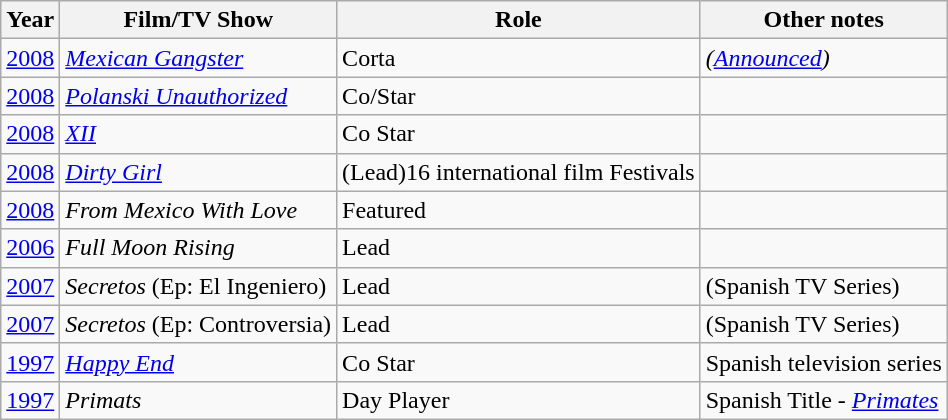<table class="wikitable">
<tr>
<th>Year</th>
<th>Film/TV Show</th>
<th>Role</th>
<th>Other notes</th>
</tr>
<tr>
<td><a href='#'>2008</a></td>
<td><em><a href='#'>Mexican Gangster</a></em></td>
<td>Corta</td>
<td><em>(<a href='#'>Announced</a>)</em></td>
</tr>
<tr>
<td><a href='#'>2008</a></td>
<td><em><a href='#'>Polanski Unauthorized</a></em></td>
<td>Co/Star</td>
<td></td>
</tr>
<tr>
<td><a href='#'>2008</a></td>
<td><em><a href='#'>XII</a></em></td>
<td>Co Star</td>
<td></td>
</tr>
<tr>
<td><a href='#'>2008</a></td>
<td><em><a href='#'>Dirty Girl</a></em></td>
<td>(Lead)16 international film Festivals</td>
<td></td>
</tr>
<tr>
<td><a href='#'>2008</a></td>
<td><em>From Mexico With Love</em></td>
<td>Featured</td>
<td></td>
</tr>
<tr>
<td><a href='#'>2006</a></td>
<td><em>Full Moon Rising</em></td>
<td>Lead</td>
<td></td>
</tr>
<tr>
<td><a href='#'>2007</a></td>
<td><em>Secretos</em> (Ep: El Ingeniero)</td>
<td>Lead</td>
<td>(Spanish TV Series)</td>
</tr>
<tr>
<td><a href='#'>2007</a></td>
<td><em>Secretos</em> (Ep: Controversia)</td>
<td>Lead</td>
<td>(Spanish TV Series)</td>
</tr>
<tr>
<td><a href='#'>1997</a></td>
<td><em><a href='#'>Happy End</a></em></td>
<td>Co Star</td>
<td>Spanish television series</td>
</tr>
<tr>
<td><a href='#'>1997</a></td>
<td><em>Primats</em></td>
<td>Day Player</td>
<td>Spanish Title - <em><a href='#'>Primates</a></em></td>
</tr>
</table>
